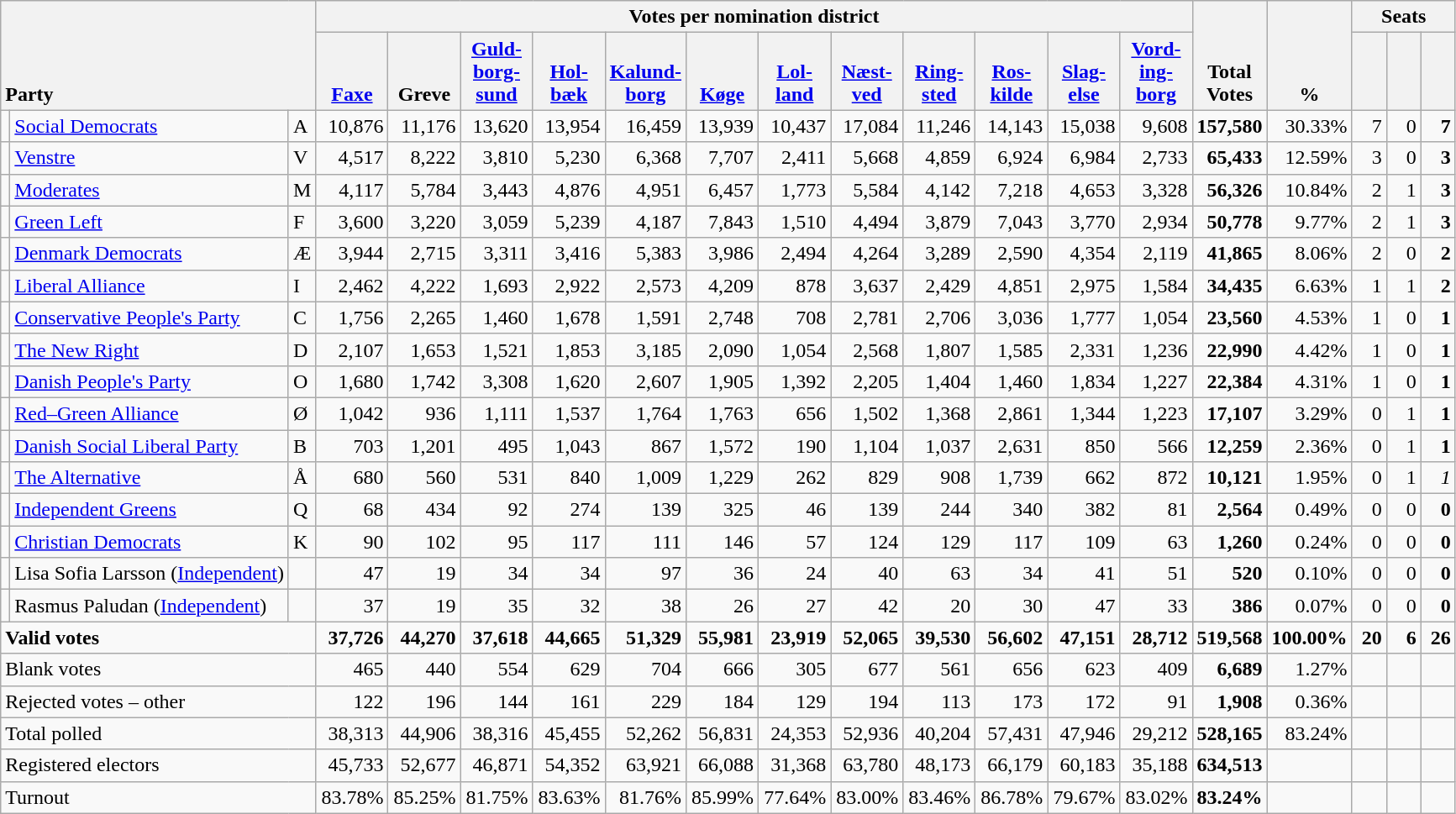<table class="wikitable" border="1" style="text-align:right;">
<tr>
<th style="text-align:left;" valign=bottom rowspan=2 colspan=3>Party</th>
<th colspan=12>Votes per nomination district</th>
<th align=center valign=bottom rowspan=2 width="50">Total Votes</th>
<th align=center valign=bottom rowspan=2 width="50">%</th>
<th colspan=3>Seats</th>
</tr>
<tr>
<th align=center valign=bottom width="50"><a href='#'>Faxe</a></th>
<th align=center valign=bottom width="50">Greve</th>
<th align=center valign=bottom width="50"><a href='#'>Guld- borg- sund</a></th>
<th align=center valign=bottom width="50"><a href='#'>Hol- bæk</a></th>
<th align=center valign=bottom width="50"><a href='#'>Kalund- borg</a></th>
<th align=center valign=bottom width="50"><a href='#'>Køge</a></th>
<th align=center valign=bottom width="50"><a href='#'>Lol- land</a></th>
<th align=center valign=bottom width="50"><a href='#'>Næst- ved</a></th>
<th align=center valign=bottom width="50"><a href='#'>Ring- sted</a></th>
<th align=center valign=bottom width="50"><a href='#'>Ros- kilde</a></th>
<th align=center valign=bottom width="50"><a href='#'>Slag- else</a></th>
<th align=center valign=bottom width="50"><a href='#'>Vord- ing- borg</a></th>
<th align=center valign=bottom width="20"><small></small></th>
<th align=center valign=bottom width="20"><small><a href='#'></a></small></th>
<th align=center valign=bottom width="20"><small></small></th>
</tr>
<tr>
<td></td>
<td align=left><a href='#'>Social Democrats</a></td>
<td align=left>A</td>
<td>10,876</td>
<td>11,176</td>
<td>13,620</td>
<td>13,954</td>
<td>16,459</td>
<td>13,939</td>
<td>10,437</td>
<td>17,084</td>
<td>11,246</td>
<td>14,143</td>
<td>15,038</td>
<td>9,608</td>
<td><strong>157,580</strong></td>
<td>30.33%</td>
<td>7</td>
<td>0</td>
<td><strong>7</strong></td>
</tr>
<tr>
<td></td>
<td align=left><a href='#'>Venstre</a></td>
<td align=left>V</td>
<td>4,517</td>
<td>8,222</td>
<td>3,810</td>
<td>5,230</td>
<td>6,368</td>
<td>7,707</td>
<td>2,411</td>
<td>5,668</td>
<td>4,859</td>
<td>6,924</td>
<td>6,984</td>
<td>2,733</td>
<td><strong>65,433</strong></td>
<td>12.59%</td>
<td>3</td>
<td>0</td>
<td><strong>3</strong></td>
</tr>
<tr>
<td></td>
<td align=left><a href='#'>Moderates</a></td>
<td align=left>M</td>
<td>4,117</td>
<td>5,784</td>
<td>3,443</td>
<td>4,876</td>
<td>4,951</td>
<td>6,457</td>
<td>1,773</td>
<td>5,584</td>
<td>4,142</td>
<td>7,218</td>
<td>4,653</td>
<td>3,328</td>
<td><strong>56,326</strong></td>
<td>10.84%</td>
<td>2</td>
<td>1</td>
<td><strong>3</strong></td>
</tr>
<tr>
<td></td>
<td align=left><a href='#'>Green Left</a></td>
<td align=left>F</td>
<td>3,600</td>
<td>3,220</td>
<td>3,059</td>
<td>5,239</td>
<td>4,187</td>
<td>7,843</td>
<td>1,510</td>
<td>4,494</td>
<td>3,879</td>
<td>7,043</td>
<td>3,770</td>
<td>2,934</td>
<td><strong>50,778</strong></td>
<td>9.77%</td>
<td>2</td>
<td>1</td>
<td><strong>3</strong></td>
</tr>
<tr>
<td></td>
<td align=left><a href='#'>Denmark Democrats</a></td>
<td align=left>Æ</td>
<td>3,944</td>
<td>2,715</td>
<td>3,311</td>
<td>3,416</td>
<td>5,383</td>
<td>3,986</td>
<td>2,494</td>
<td>4,264</td>
<td>3,289</td>
<td>2,590</td>
<td>4,354</td>
<td>2,119</td>
<td><strong>41,865</strong></td>
<td>8.06%</td>
<td>2</td>
<td>0</td>
<td><strong>2</strong></td>
</tr>
<tr>
<td></td>
<td align=left><a href='#'>Liberal Alliance</a></td>
<td align=left>I</td>
<td>2,462</td>
<td>4,222</td>
<td>1,693</td>
<td>2,922</td>
<td>2,573</td>
<td>4,209</td>
<td>878</td>
<td>3,637</td>
<td>2,429</td>
<td>4,851</td>
<td>2,975</td>
<td>1,584</td>
<td><strong>34,435</strong></td>
<td>6.63%</td>
<td>1</td>
<td>1</td>
<td><strong>2</strong></td>
</tr>
<tr>
<td></td>
<td align=left style="white-space: nowrap;"><a href='#'>Conservative People's Party</a></td>
<td align=left>C</td>
<td>1,756</td>
<td>2,265</td>
<td>1,460</td>
<td>1,678</td>
<td>1,591</td>
<td>2,748</td>
<td>708</td>
<td>2,781</td>
<td>2,706</td>
<td>3,036</td>
<td>1,777</td>
<td>1,054</td>
<td><strong>23,560</strong></td>
<td>4.53%</td>
<td>1</td>
<td>0</td>
<td><strong>1</strong></td>
</tr>
<tr>
<td></td>
<td align=left><a href='#'>The New Right</a></td>
<td align=left>D</td>
<td>2,107</td>
<td>1,653</td>
<td>1,521</td>
<td>1,853</td>
<td>3,185</td>
<td>2,090</td>
<td>1,054</td>
<td>2,568</td>
<td>1,807</td>
<td>1,585</td>
<td>2,331</td>
<td>1,236</td>
<td><strong>22,990</strong></td>
<td>4.42%</td>
<td>1</td>
<td>0</td>
<td><strong>1</strong></td>
</tr>
<tr>
<td></td>
<td align=left><a href='#'>Danish People's Party</a></td>
<td align=left>O</td>
<td>1,680</td>
<td>1,742</td>
<td>3,308</td>
<td>1,620</td>
<td>2,607</td>
<td>1,905</td>
<td>1,392</td>
<td>2,205</td>
<td>1,404</td>
<td>1,460</td>
<td>1,834</td>
<td>1,227</td>
<td><strong>22,384</strong></td>
<td>4.31%</td>
<td>1</td>
<td>0</td>
<td><strong>1</strong></td>
</tr>
<tr>
<td></td>
<td align=left><a href='#'>Red–Green Alliance</a></td>
<td align=left>Ø</td>
<td>1,042</td>
<td>936</td>
<td>1,111</td>
<td>1,537</td>
<td>1,764</td>
<td>1,763</td>
<td>656</td>
<td>1,502</td>
<td>1,368</td>
<td>2,861</td>
<td>1,344</td>
<td>1,223</td>
<td><strong>17,107</strong></td>
<td>3.29%</td>
<td>0</td>
<td>1</td>
<td><strong>1</strong></td>
</tr>
<tr>
<td></td>
<td align=left><a href='#'>Danish Social Liberal Party</a></td>
<td align=left>B</td>
<td>703</td>
<td>1,201</td>
<td>495</td>
<td>1,043</td>
<td>867</td>
<td>1,572</td>
<td>190</td>
<td>1,104</td>
<td>1,037</td>
<td>2,631</td>
<td>850</td>
<td>566</td>
<td><strong>12,259</strong></td>
<td>2.36%</td>
<td>0</td>
<td>1</td>
<td><strong>1</strong></td>
</tr>
<tr>
<td></td>
<td align=left><a href='#'>The Alternative</a></td>
<td align=left>Å</td>
<td>680</td>
<td>560</td>
<td>531</td>
<td>840</td>
<td>1,009</td>
<td>1,229</td>
<td>262</td>
<td>829</td>
<td>908</td>
<td>1,739</td>
<td>662</td>
<td>872</td>
<td><strong>10,121</strong></td>
<td>1.95%</td>
<td>0</td>
<td>1</td>
<td><em>1</em></td>
</tr>
<tr>
<td></td>
<td align=left><a href='#'>Independent Greens</a></td>
<td align=left>Q</td>
<td>68</td>
<td>434</td>
<td>92</td>
<td>274</td>
<td>139</td>
<td>325</td>
<td>46</td>
<td>139</td>
<td>244</td>
<td>340</td>
<td>382</td>
<td>81</td>
<td><strong>2,564</strong></td>
<td>0.49%</td>
<td>0</td>
<td>0</td>
<td><strong>0</strong></td>
</tr>
<tr>
<td></td>
<td align=left><a href='#'>Christian Democrats</a></td>
<td align=left>K</td>
<td>90</td>
<td>102</td>
<td>95</td>
<td>117</td>
<td>111</td>
<td>146</td>
<td>57</td>
<td>124</td>
<td>129</td>
<td>117</td>
<td>109</td>
<td>63</td>
<td><strong>1,260</strong></td>
<td>0.24%</td>
<td>0</td>
<td>0</td>
<td><strong>0</strong></td>
</tr>
<tr>
<td></td>
<td align=left>Lisa Sofia Larsson (<a href='#'>Independent</a>)</td>
<td></td>
<td>47</td>
<td>19</td>
<td>34</td>
<td>34</td>
<td>97</td>
<td>36</td>
<td>24</td>
<td>40</td>
<td>63</td>
<td>34</td>
<td>41</td>
<td>51</td>
<td><strong>520</strong></td>
<td>0.10%</td>
<td>0</td>
<td>0</td>
<td><strong>0</strong></td>
</tr>
<tr>
<td></td>
<td align=left>Rasmus Paludan (<a href='#'>Independent</a>)</td>
<td></td>
<td>37</td>
<td>19</td>
<td>35</td>
<td>32</td>
<td>38</td>
<td>26</td>
<td>27</td>
<td>42</td>
<td>20</td>
<td>30</td>
<td>47</td>
<td>33</td>
<td><strong>386</strong></td>
<td>0.07%</td>
<td>0</td>
<td>0</td>
<td><strong>0</strong></td>
</tr>
<tr style="font-weight:bold">
<td align=left colspan=3>Valid votes</td>
<td>37,726</td>
<td>44,270</td>
<td>37,618</td>
<td>44,665</td>
<td>51,329</td>
<td>55,981</td>
<td>23,919</td>
<td>52,065</td>
<td>39,530</td>
<td>56,602</td>
<td>47,151</td>
<td>28,712</td>
<td>519,568</td>
<td>100.00%</td>
<td>20</td>
<td>6</td>
<td>26</td>
</tr>
<tr>
<td align=left colspan=3>Blank votes</td>
<td>465</td>
<td>440</td>
<td>554</td>
<td>629</td>
<td>704</td>
<td>666</td>
<td>305</td>
<td>677</td>
<td>561</td>
<td>656</td>
<td>623</td>
<td>409</td>
<td><strong>6,689</strong></td>
<td>1.27%</td>
<td></td>
<td></td>
<td></td>
</tr>
<tr>
<td align=left colspan=3>Rejected votes – other</td>
<td>122</td>
<td>196</td>
<td>144</td>
<td>161</td>
<td>229</td>
<td>184</td>
<td>129</td>
<td>194</td>
<td>113</td>
<td>173</td>
<td>172</td>
<td>91</td>
<td><strong>1,908</strong></td>
<td>0.36%</td>
<td></td>
<td></td>
<td></td>
</tr>
<tr>
<td align=left colspan=3>Total polled</td>
<td>38,313</td>
<td>44,906</td>
<td>38,316</td>
<td>45,455</td>
<td>52,262</td>
<td>56,831</td>
<td>24,353</td>
<td>52,936</td>
<td>40,204</td>
<td>57,431</td>
<td>47,946</td>
<td>29,212</td>
<td><strong>528,165</strong></td>
<td>83.24%</td>
<td></td>
<td></td>
<td></td>
</tr>
<tr>
<td align=left colspan=3>Registered electors</td>
<td>45,733</td>
<td>52,677</td>
<td>46,871</td>
<td>54,352</td>
<td>63,921</td>
<td>66,088</td>
<td>31,368</td>
<td>63,780</td>
<td>48,173</td>
<td>66,179</td>
<td>60,183</td>
<td>35,188</td>
<td><strong>634,513</strong></td>
<td></td>
<td></td>
<td></td>
<td></td>
</tr>
<tr>
<td align=left colspan=3>Turnout</td>
<td>83.78%</td>
<td>85.25%</td>
<td>81.75%</td>
<td>83.63%</td>
<td>81.76%</td>
<td>85.99%</td>
<td>77.64%</td>
<td>83.00%</td>
<td>83.46%</td>
<td>86.78%</td>
<td>79.67%</td>
<td>83.02%</td>
<td><strong>83.24%</strong></td>
<td></td>
<td></td>
<td></td>
<td></td>
</tr>
</table>
